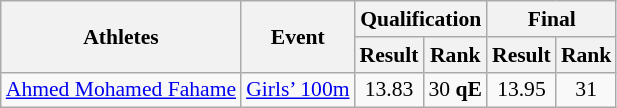<table class="wikitable" border="1" style="font-size:90%">
<tr>
<th rowspan=2>Athletes</th>
<th rowspan=2>Event</th>
<th colspan=2>Qualification</th>
<th colspan=2>Final</th>
</tr>
<tr>
<th>Result</th>
<th>Rank</th>
<th>Result</th>
<th>Rank</th>
</tr>
<tr>
<td><a href='#'>Ahmed Mohamed Fahame</a></td>
<td><a href='#'>Girls’ 100m</a></td>
<td align=center>13.83</td>
<td align=center>30 <strong>qE</strong></td>
<td align=center>13.95</td>
<td align=center>31</td>
</tr>
</table>
